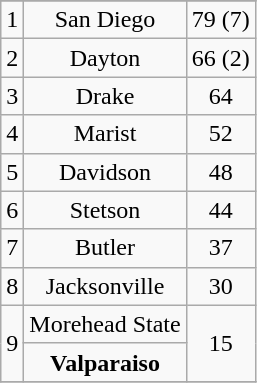<table class="wikitable">
<tr align="center">
</tr>
<tr align="center">
<td>1</td>
<td>San Diego</td>
<td>79 (7)</td>
</tr>
<tr align="center">
<td>2</td>
<td>Dayton</td>
<td>66 (2)</td>
</tr>
<tr align="center">
<td>3</td>
<td>Drake</td>
<td>64</td>
</tr>
<tr align="center">
<td>4</td>
<td>Marist</td>
<td>52</td>
</tr>
<tr align="center">
<td>5</td>
<td>Davidson</td>
<td>48</td>
</tr>
<tr align="center">
<td>6</td>
<td>Stetson</td>
<td>44</td>
</tr>
<tr align="center">
<td>7</td>
<td>Butler</td>
<td>37</td>
</tr>
<tr align="center">
<td>8</td>
<td>Jacksonville</td>
<td>30</td>
</tr>
<tr align="center">
<td rowspan=2>9</td>
<td>Morehead State</td>
<td rowspan=2>15</td>
</tr>
<tr align="center">
<td><strong>Valparaiso</strong></td>
</tr>
<tr>
</tr>
</table>
